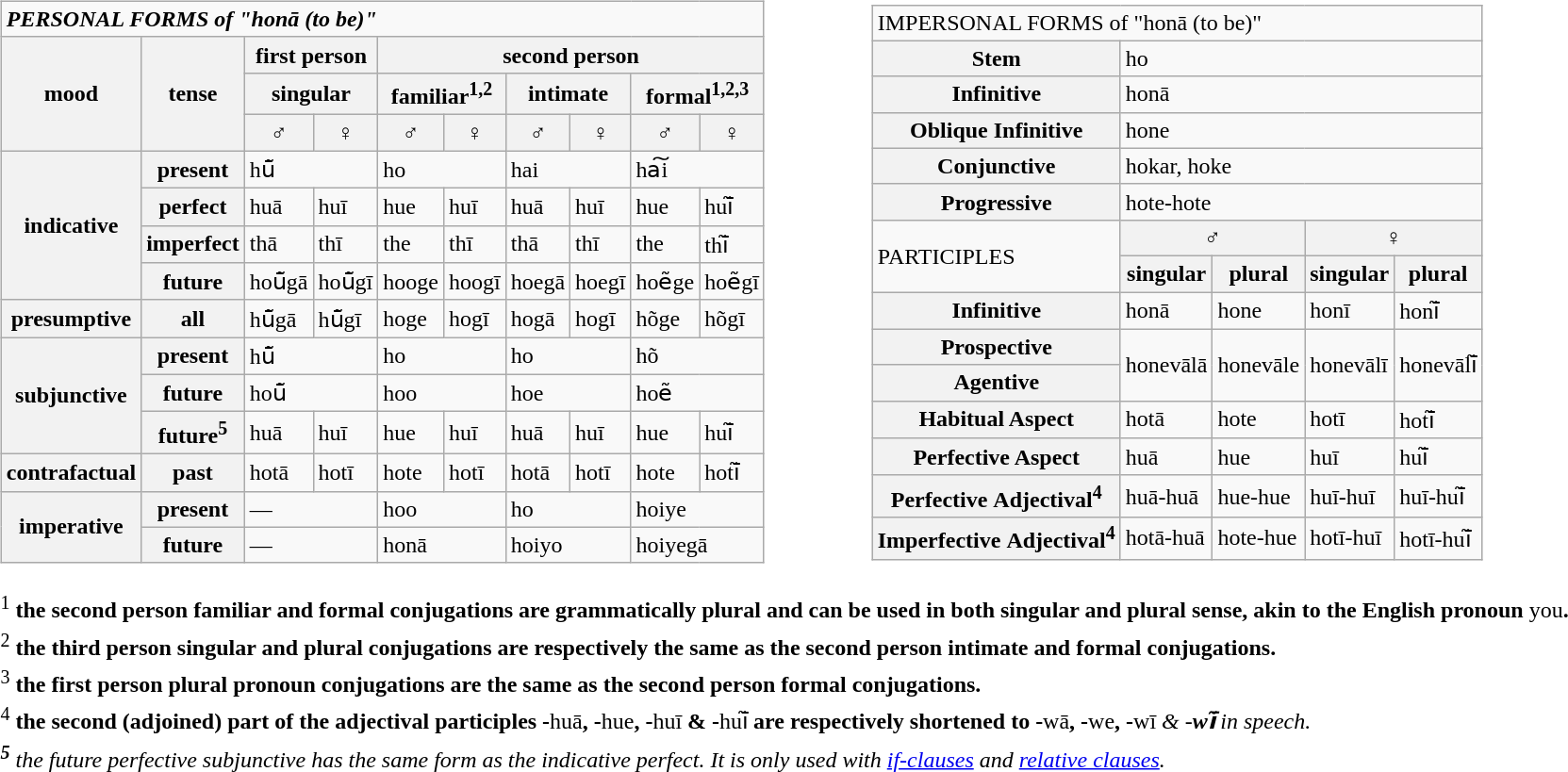<table>
<tr>
<td><br><table class="wikitable">
<tr>
<td colspan="10"><strong><em>PERSONAL FORMS<em> of "</em>honā<em> (to be)"<strong></td>
</tr>
<tr>
<th rowspan="3"></em>mood<em></th>
<th rowspan="3"></em>tense<em></th>
<th colspan="2"></em>first person<em></th>
<th colspan="6"></em>second person<em></th>
</tr>
<tr>
<th colspan="2"></em>singular<em></th>
<th colspan="2"></em>familiar<sup></strong>1,2<strong></sup><em></th>
<th colspan="2"></em>intimate<em></th>
<th colspan="2"></em>formal<sup></strong>1,2,3<strong></sup><em></th>
</tr>
<tr>
<th></em>♂<em></th>
<th></em>♀<em></th>
<th></em>♂<em></th>
<th></em>♀<em></th>
<th></em>♂<em></th>
<th></em>♀<em></th>
<th></em>♂<em></th>
<th></em>♀<em></th>
</tr>
<tr>
<th rowspan="4"></em></strong>indicative<strong><em></th>
<th></em></strong>present<strong><em></th>
<td colspan="2"></em>hū̃<em></td>
<td colspan="2"></em>ho<em></td>
<td colspan="2"></em>hai<em></td>
<td colspan="2"></em>ha͠i<em></td>
</tr>
<tr>
<th></em></strong>perfect<strong><em></th>
<td></em>huā<em></td>
<td></em>huī<em></td>
<td></em>hue<em></td>
<td></em>huī<em></td>
<td></em>huā<em></td>
<td></em>huī<em></td>
<td></em>hue<em></td>
<td></em>huī̃<em></td>
</tr>
<tr>
<th></em></strong>imperfect<strong><em></th>
<td></em>thā<em></td>
<td></em>thī<em></td>
<td></em>the<em></td>
<td></em>thī<em></td>
<td></em>thā<em></td>
<td></em>thī<em></td>
<td></em>the<em></td>
<td></em>thī̃<em></td>
</tr>
<tr>
<th></em></strong>future<strong><em></th>
<td></em>hoū̃gā<em></td>
<td></em>hoū̃gī<em></td>
<td></em>hooge<em></td>
<td></em>hoogī<em></td>
<td></em>hoegā<em></td>
<td></em>hoegī<em></td>
<td></em>hoẽge<em></td>
<td></em>hoẽgī<em></td>
</tr>
<tr>
<th></em></strong>presumptive<strong><em></th>
<th></em></strong>all<strong><em></th>
<td></em>hū̃gā<em></td>
<td></em>hū̃gī<em></td>
<td></em>hoge<em></td>
<td></em>hogī<em></td>
<td></em>hogā<em></td>
<td></em>hogī<em></td>
<td></em>hõge<em></td>
<td></em>hõgī<em></td>
</tr>
<tr>
<th rowspan="3"></em></strong>subjunctive<strong><em></th>
<th></em></strong>present<strong><em></th>
<td colspan="2"></em>hū̃<em></td>
<td colspan="2"></em>ho<em></td>
<td colspan="2"></em>ho<em></td>
<td colspan="2"></em>hõ<em></td>
</tr>
<tr>
<th></em></strong>future<strong><em></th>
<td colspan="2"></em>hoū̃<em></td>
<td colspan="2"></em>hoo<em></td>
<td colspan="2"></em>hoe<em></td>
<td colspan="2"></em>hoẽ<em></td>
</tr>
<tr>
<th></em>future<sup></strong>5<strong></sup><em></th>
<td></em>huā<em></td>
<td></em>huī<em></td>
<td></em>hue<em></td>
<td></em>huī<em></td>
<td></em>huā<em></td>
<td></em>huī<em></td>
<td></em>hue<em></td>
<td></em>huī̃<em></td>
</tr>
<tr>
<th></em></strong>contrafactual<strong><em></th>
<th></em></strong>past<strong><em></th>
<td></em>hotā<em></td>
<td></em>hotī<em></td>
<td></em>hote<em></td>
<td></em>hotī<em></td>
<td></em>hotā<em></td>
<td></em>hotī<em></td>
<td></em>hote<em></td>
<td></em>hotī̃<em></td>
</tr>
<tr>
<th rowspan="2"></em></strong>imperative<strong><em></th>
<th></em></strong>present<strong><em></th>
<td colspan="2"></em>—<em></td>
<td colspan="2"></em>hoo<em></td>
<td colspan="2"></em>ho<em></td>
<td colspan="2"></em>hoiye<em></td>
</tr>
<tr>
<th></em></strong>future<strong><em></th>
<td colspan="2"></em>—<em></td>
<td colspan="2"></em>honā<em></td>
<td colspan="2"></em>hoiyo<em></td>
<td colspan="2"></em>hoiyegā<em></td>
</tr>
</table>
</td>
<td><br><table class="wikitable">
<tr>
<td colspan="5"></em></strong>IMPERSONAL FORMS of "honā (to be)"<strong><em></td>
</tr>
<tr>
<th></em></strong>Stem<strong><em></th>
<td colspan="4"></em>ho<em></td>
</tr>
<tr>
<th></em></strong>Infinitive<strong><em></th>
<td colspan="4"></em>honā<em></td>
</tr>
<tr>
<th></em></strong>Oblique Infinitive<strong><em></th>
<td colspan="4"></em>hone<em></td>
</tr>
<tr>
<th></em></strong>Conjunctive<strong><em></th>
<td colspan="4"></em>hokar, hoke<em></td>
</tr>
<tr>
<th></em></strong>Progressive<strong><em></th>
<td colspan="4"></em>hote-hote<em></td>
</tr>
<tr>
<td rowspan="2"></em></strong>PARTICIPLES<strong><em></td>
<th colspan="2"></em>♂<em></th>
<th colspan="2"></em>♀<em></th>
</tr>
<tr>
<th></em>singular<em></th>
<th></em>plural<em></th>
<th></em>singular<em></th>
<th></em>plural<em></th>
</tr>
<tr>
<th></em></strong>Infinitive<strong><em></th>
<td></em>honā<em></td>
<td></em>hone<em></td>
<td></em>honī<em></td>
<td></em>honī̃<em></td>
</tr>
<tr>
<th></em></strong>Prospective<strong><em></th>
<td rowspan="2"></em>honevālā<em></td>
<td rowspan="2"></em>honevāle<em></td>
<td rowspan="2"></em>honevālī<em></td>
<td rowspan="2"></em>honevālī̃<em></td>
</tr>
<tr>
<th></em></strong>Agentive<strong><em></th>
</tr>
<tr>
<th></em></strong>Habitual Aspect<strong><em></th>
<td></em>hotā<em></td>
<td></em>hote<em></td>
<td></em>hotī<em></td>
<td></em>hotī̃<em></td>
</tr>
<tr>
<th></em></strong>Perfective Aspect<strong><em></th>
<td></em>huā<em></td>
<td></em>hue<em></td>
<td></em>huī<em></td>
<td></em>huī̃<em></td>
</tr>
<tr>
<th></em></strong>Perfective<strong><em> </em></strong>Adjectival<sup>4</sup><strong><em></th>
<td></em>huā-huā<em></td>
<td></em>hue-hue<em></td>
<td></em>huī-huī<em></td>
<td></em>huī-huī̃<em></td>
</tr>
<tr>
<th></em></strong>Imperfective<strong><em> </em></strong>Adjectival<sup>4</sup><strong><em></th>
<td></em>hotā-huā<em></td>
<td></em>hote-hue<em></td>
<td></em>hotī-huī<em></td>
<td></em>hotī-huī̃<em></td>
</tr>
</table>
</td>
</tr>
<tr>
<td colspan="2"></em><sup></strong>1<strong></sup> the second person familiar and formal conjugations are grammatically plural and can be used in both singular and plural sense, akin to the English pronoun </strong>you<strong>.<em></td>
</tr>
<tr>
<td colspan="2"></em><sup></strong>2<strong></sup> the third person singular and plural conjugations are respectively the same as the second person intimate and formal conjugations.<em></td>
</tr>
<tr>
<td colspan="2"><sup></em></strong>3<strong><em></sup> </em>the first person plural pronoun conjugations are the same as the second person formal conjugations.<em></td>
</tr>
<tr>
<td colspan="2"><sup></em></strong>4<strong><em></sup> </em>the second (adjoined) part of the adjectival participles -</strong>huā<strong>, -</strong>hue<strong>, -</strong>huī<strong> & -</strong>huī̃<strong>  are respectively shortened to -</strong>wā<strong>, -</strong>we<strong>, -</strong>wī</em></strong> <em>& -<strong>wī̃</strong> in speech.</em></td>
</tr>
<tr>
<td colspan="2"><sup><strong><em>5</em></strong></sup> <em>the future perfective subjunctive has the same form as the indicative perfect. It is only used with <a href='#'>if-clauses</a> and <a href='#'>relative clauses</a>.</em></td>
</tr>
</table>
